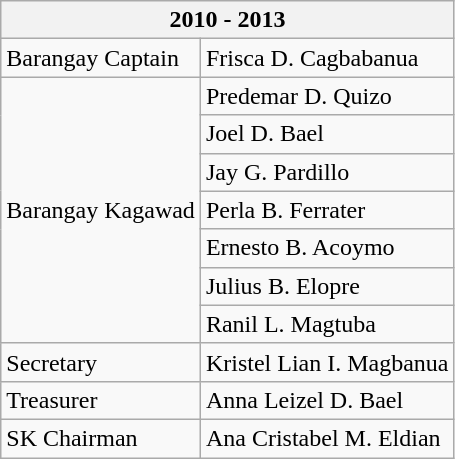<table class="wikitable mw-collapsible mw-collapsed">
<tr>
<th colspan="2">2010 - 2013</th>
</tr>
<tr>
<td>Barangay Captain</td>
<td>Frisca D. Cagbabanua</td>
</tr>
<tr>
<td rowspan="7">Barangay Kagawad</td>
<td>Predemar D. Quizo</td>
</tr>
<tr>
<td>Joel D. Bael</td>
</tr>
<tr>
<td>Jay G. Pardillo</td>
</tr>
<tr>
<td>Perla B. Ferrater</td>
</tr>
<tr>
<td>Ernesto B. Acoymo</td>
</tr>
<tr>
<td>Julius B. Elopre</td>
</tr>
<tr>
<td>Ranil L. Magtuba</td>
</tr>
<tr>
<td>Secretary</td>
<td>Kristel Lian I. Magbanua</td>
</tr>
<tr>
<td>Treasurer</td>
<td>Anna Leizel D. Bael</td>
</tr>
<tr>
<td>SK Chairman</td>
<td>Ana Cristabel M. Eldian</td>
</tr>
</table>
